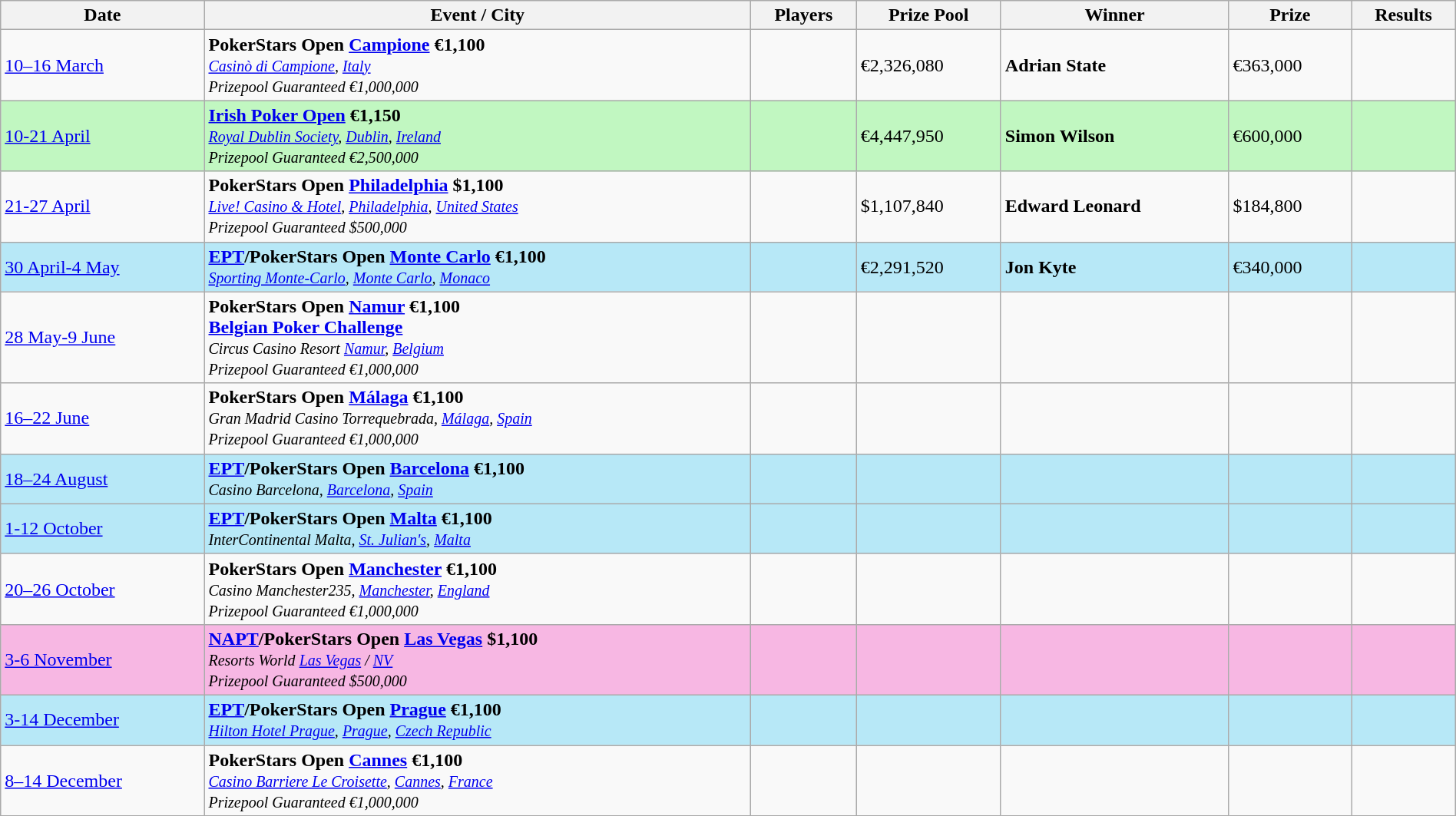<table class="wikitable" width="100%">
<tr>
<th width="14%">Date</th>
<th !width="16%">Event / City</th>
<th !width="11%">Players</th>
<th !width="14%">Prize Pool</th>
<th !width="18%">Winner</th>
<th !width="14%">Prize</th>
<th !width="11%">Results</th>
</tr>
<tr>
<td><a href='#'>10–16 March</a></td>
<td> <strong>PokerStars Open <a href='#'>Campione</a> €1,100</strong><br><small><em><a href='#'>Casinò di Campione</a>, <a href='#'>Italy</a><br>Prizepool Guaranteed €1,000,000</em></small></td>
<td></td>
<td>€2,326,080</td>
<td> <strong>Adrian State</strong></td>
<td>€363,000</td>
<td></td>
</tr>
<tr>
<td style="background-color:#c1f7c1"><a href='#'>10-21 April</a></td>
<td style="background-color:#c1f7c1"> <strong><a href='#'>Irish Poker Open</a> €1,150</strong><br><small><em><a href='#'>Royal Dublin Society</a>, <a href='#'>Dublin</a>, <a href='#'>Ireland</a><br>Prizepool Guaranteed €2,500,000</em></small></td>
<td style="background-color:#c1f7c1"></td>
<td style="background-color:#c1f7c1">€4,447,950</td>
<td style="background-color:#c1f7c1"> <strong>Simon Wilson</strong></td>
<td style="background-color:#c1f7c1">€600,000</td>
<td style="background-color:#c1f7c1"></td>
</tr>
<tr>
<td><a href='#'>21-27 April</a></td>
<td> <strong>PokerStars Open <a href='#'>Philadelphia</a> $1,100</strong><br><small><em><a href='#'>Live! Casino & Hotel</a>, <a href='#'>Philadelphia</a>, <a href='#'>United States</a><br>Prizepool Guaranteed $500,000</em></small></td>
<td></td>
<td>$1,107,840</td>
<td> <strong>Edward Leonard</strong></td>
<td>$184,800</td>
<td></td>
</tr>
<tr>
<td style="background-color:#b7e8f7"><a href='#'>30 April-4 May</a></td>
<td style="background-color:#b7e8f7"> <strong><a href='#'>EPT</a>/PokerStars Open <a href='#'>Monte Carlo</a> €1,100</strong><br><small><em><a href='#'>Sporting Monte-Carlo</a>, <a href='#'>Monte Carlo</a>, <a href='#'>Monaco</a></em></small></td>
<td style="background-color:#b7e8f7"></td>
<td style="background-color:#b7e8f7">€2,291,520</td>
<td style="background-color:#b7e8f7"> <strong>Jon Kyte</strong></td>
<td style="background-color:#b7e8f7">€340,000</td>
<td style="background-color:#b7e8f7"></td>
</tr>
<tr>
<td><a href='#'>28 May-9 June</a></td>
<td> <strong>PokerStars Open <a href='#'>Namur</a> €1,100</strong><br><strong><a href='#'>Belgian Poker Challenge</a></strong><br><small><em>Circus Casino Resort <a href='#'>Namur</a>, <a href='#'>Belgium</a><br>Prizepool Guaranteed €1,000,000</em></small></td>
<td></td>
<td></td>
<td></td>
<td></td>
<td></td>
</tr>
<tr>
<td><a href='#'>16–22 June</a></td>
<td> <strong>PokerStars Open <a href='#'>Málaga</a> €1,100</strong><br><small><em>Gran Madrid Casino Torrequebrada, <a href='#'>Málaga</a>, <a href='#'>Spain</a><br>Prizepool Guaranteed €1,000,000</em></small></td>
<td></td>
<td></td>
<td></td>
<td></td>
<td></td>
</tr>
<tr>
<td style="background-color:#b7e8f7"><a href='#'>18–24 August</a></td>
<td style="background-color:#b7e8f7"> <strong><a href='#'>EPT</a>/PokerStars Open <a href='#'>Barcelona</a> €1,100</strong><br><small><em>Casino Barcelona, <a href='#'>Barcelona</a>, <a href='#'>Spain</a></em></small></td>
<td style="background-color:#b7e8f7"></td>
<td style="background-color:#b7e8f7"></td>
<td style="background-color:#b7e8f7"></td>
<td style="background-color:#b7e8f7"></td>
<td style="background-color:#b7e8f7"></td>
</tr>
<tr>
<td style="background-color:#b7e8f7"><a href='#'>1-12 October</a></td>
<td style="background-color:#b7e8f7"> <strong><a href='#'>EPT</a>/PokerStars Open <a href='#'>Malta</a> €1,100</strong><br><small><em>InterContinental Malta, <a href='#'>St. Julian's</a>, <a href='#'>Malta</a></em></small></td>
<td style="background-color:#b7e8f7"></td>
<td style="background-color:#b7e8f7"></td>
<td style="background-color:#b7e8f7"></td>
<td style="background-color:#b7e8f7"></td>
<td style="background-color:#b7e8f7"></td>
</tr>
<tr>
<td><a href='#'>20–26 October</a></td>
<td> <strong>PokerStars Open <a href='#'>Manchester</a> €1,100</strong><br><small><em>Casino Manchester235, <a href='#'>Manchester</a>, <a href='#'>England</a><br>Prizepool Guaranteed €1,000,000</em></small></td>
<td></td>
<td></td>
<td></td>
<td></td>
<td></td>
</tr>
<tr>
<td style="background-color:#f7b7e3"><a href='#'>3-6 November</a></td>
<td style="background-color:#f7b7e3"> <strong><a href='#'>NAPT</a>/PokerStars Open <a href='#'>Las Vegas</a> $1,100</strong><br><small><em>Resorts World <a href='#'>Las Vegas</a> / <a href='#'>NV</a><br>Prizepool Guaranteed $500,000</em></small></td>
<td style="background-color:#f7b7e3"></td>
<td style="background-color:#f7b7e3"></td>
<td style="background-color:#f7b7e3"></td>
<td style="background-color:#f7b7e3"></td>
<td style="background-color:#f7b7e3"></td>
</tr>
<tr>
<td style="background-color:#b7e8f7"><a href='#'>3-14 December</a></td>
<td style="background-color:#b7e8f7"> <strong><a href='#'>EPT</a>/PokerStars Open <a href='#'>Prague</a> €1,100</strong><br><small><em><a href='#'>Hilton Hotel Prague</a>, <a href='#'>Prague</a>, <a href='#'>Czech Republic</a></em></small></td>
<td style="background-color:#b7e8f7"></td>
<td style="background-color:#b7e8f7"></td>
<td style="background-color:#b7e8f7"></td>
<td style="background-color:#b7e8f7"></td>
<td style="background-color:#b7e8f7"></td>
</tr>
<tr>
<td><a href='#'>8–14 December</a></td>
<td> <strong>PokerStars Open <a href='#'>Cannes</a> €1,100</strong><br><small><em><a href='#'>Casino Barriere Le Croisette</a>, <a href='#'>Cannes</a>, <a href='#'>France</a><br>Prizepool Guaranteed €1,000,000</em></small></td>
<td></td>
<td></td>
<td></td>
<td></td>
<td></td>
</tr>
</table>
